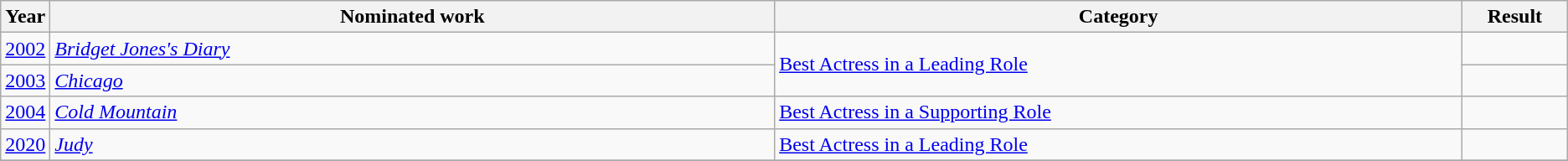<table class="wikitable sortable">
<tr>
<th scope="col" style="width:1em;">Year</th>
<th scope="col" style="width:39em;">Nominated work</th>
<th scope="col" style="width:37em;">Category</th>
<th scope="col" style="width:5em;">Result</th>
</tr>
<tr>
<td><a href='#'>2002</a></td>
<td><em><a href='#'>Bridget Jones's Diary</a></em></td>
<td rowspan="2"><a href='#'>Best Actress in a Leading Role</a></td>
<td></td>
</tr>
<tr>
<td><a href='#'>2003</a></td>
<td><em><a href='#'>Chicago</a></em></td>
<td></td>
</tr>
<tr>
<td><a href='#'>2004</a></td>
<td><em><a href='#'>Cold Mountain</a></em></td>
<td><a href='#'>Best Actress in a Supporting Role</a></td>
<td></td>
</tr>
<tr>
<td><a href='#'>2020</a></td>
<td><em><a href='#'>Judy</a></em></td>
<td><a href='#'>Best Actress in a Leading Role</a></td>
<td></td>
</tr>
<tr>
</tr>
</table>
